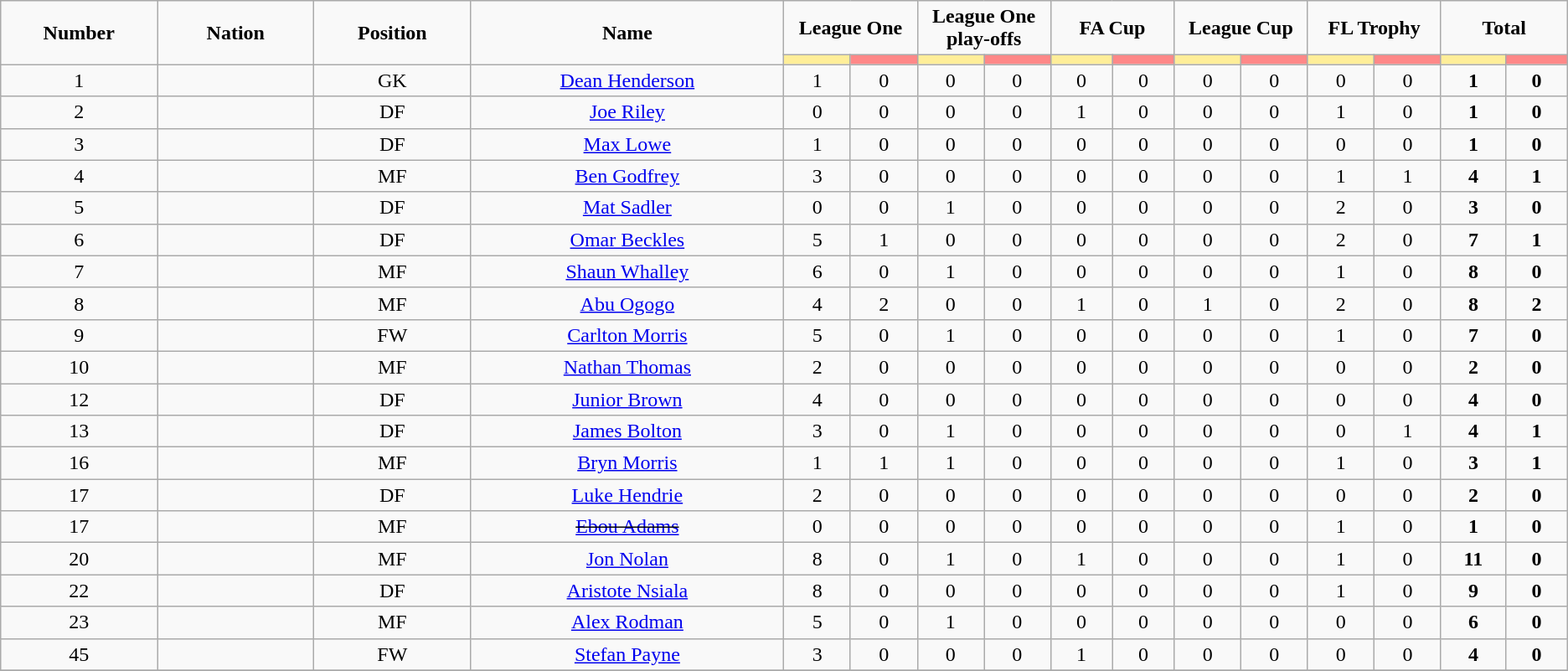<table class="wikitable" style="text-align:center">
<tr style="text-align:center">
<td rowspan="2" style="width:10%; "><strong>Number</strong></td>
<td rowspan="2" style="width:10%; "><strong>Nation</strong></td>
<td rowspan="2" style="width:10%; "><strong>Position</strong></td>
<td rowspan="2" style="width:20%; "><strong>Name</strong></td>
<td colspan="2"><strong>League One</strong></td>
<td colspan="2"><strong>League One play-offs</strong></td>
<td colspan="2"><strong>FA Cup</strong></td>
<td colspan="2"><strong>League Cup</strong></td>
<td colspan="2"><strong>FL Trophy</strong></td>
<td colspan="2"><strong>Total</strong></td>
</tr>
<tr>
<th style="width:60px; background:#fe9;"></th>
<th style="width:60px; background:#ff8888;"></th>
<th style="width:60px; background:#fe9;"></th>
<th style="width:60px; background:#ff8888;"></th>
<th style="width:60px; background:#fe9;"></th>
<th style="width:60px; background:#ff8888;"></th>
<th style="width:60px; background:#fe9;"></th>
<th style="width:60px; background:#ff8888;"></th>
<th style="width:60px; background:#fe9;"></th>
<th style="width:60px; background:#ff8888;"></th>
<th style="width:60px; background:#fe9;"></th>
<th style="width:60px; background:#ff8888;"></th>
</tr>
<tr>
<td>1</td>
<td></td>
<td>GK</td>
<td><a href='#'>Dean Henderson</a></td>
<td>1</td>
<td>0</td>
<td>0</td>
<td>0</td>
<td>0</td>
<td>0</td>
<td>0</td>
<td>0</td>
<td>0</td>
<td>0</td>
<td><strong>1</strong></td>
<td><strong>0</strong></td>
</tr>
<tr>
<td>2</td>
<td></td>
<td>DF</td>
<td><a href='#'>Joe Riley</a></td>
<td>0</td>
<td>0</td>
<td>0</td>
<td>0</td>
<td>1</td>
<td>0</td>
<td>0</td>
<td>0</td>
<td>1</td>
<td>0</td>
<td><strong>1</strong></td>
<td><strong>0</strong></td>
</tr>
<tr>
<td>3</td>
<td></td>
<td>DF</td>
<td><a href='#'>Max Lowe</a></td>
<td>1</td>
<td>0</td>
<td>0</td>
<td>0</td>
<td>0</td>
<td>0</td>
<td>0</td>
<td>0</td>
<td>0</td>
<td>0</td>
<td><strong>1</strong></td>
<td><strong>0</strong></td>
</tr>
<tr>
<td>4</td>
<td></td>
<td>MF</td>
<td><a href='#'>Ben Godfrey</a></td>
<td>3</td>
<td>0</td>
<td>0</td>
<td>0</td>
<td>0</td>
<td>0</td>
<td>0</td>
<td>0</td>
<td>1</td>
<td>1</td>
<td><strong>4</strong></td>
<td><strong>1</strong></td>
</tr>
<tr>
<td>5</td>
<td></td>
<td>DF</td>
<td><a href='#'>Mat Sadler</a></td>
<td>0</td>
<td>0</td>
<td>1</td>
<td>0</td>
<td>0</td>
<td>0</td>
<td>0</td>
<td>0</td>
<td>2</td>
<td>0</td>
<td><strong>3</strong></td>
<td><strong>0</strong></td>
</tr>
<tr>
<td>6</td>
<td></td>
<td>DF</td>
<td><a href='#'>Omar Beckles</a></td>
<td>5</td>
<td>1</td>
<td>0</td>
<td>0</td>
<td>0</td>
<td>0</td>
<td>0</td>
<td>0</td>
<td>2</td>
<td>0</td>
<td><strong>7</strong></td>
<td><strong>1</strong></td>
</tr>
<tr>
<td>7</td>
<td></td>
<td>MF</td>
<td><a href='#'>Shaun Whalley</a></td>
<td>6</td>
<td>0</td>
<td>1</td>
<td>0</td>
<td>0</td>
<td>0</td>
<td>0</td>
<td>0</td>
<td>1</td>
<td>0</td>
<td><strong>8</strong></td>
<td><strong>0</strong></td>
</tr>
<tr>
<td>8</td>
<td></td>
<td>MF</td>
<td><a href='#'>Abu Ogogo</a></td>
<td>4</td>
<td>2</td>
<td>0</td>
<td>0</td>
<td>1</td>
<td>0</td>
<td>1</td>
<td>0</td>
<td>2</td>
<td>0</td>
<td><strong>8</strong></td>
<td><strong>2</strong></td>
</tr>
<tr>
<td>9</td>
<td></td>
<td>FW</td>
<td><a href='#'>Carlton Morris</a></td>
<td>5</td>
<td>0</td>
<td>1</td>
<td>0</td>
<td>0</td>
<td>0</td>
<td>0</td>
<td>0</td>
<td>1</td>
<td>0</td>
<td><strong>7</strong></td>
<td><strong>0</strong></td>
</tr>
<tr>
<td>10</td>
<td></td>
<td>MF</td>
<td><a href='#'>Nathan Thomas</a></td>
<td>2</td>
<td>0</td>
<td>0</td>
<td>0</td>
<td>0</td>
<td>0</td>
<td>0</td>
<td>0</td>
<td>0</td>
<td>0</td>
<td><strong>2</strong></td>
<td><strong>0</strong></td>
</tr>
<tr>
<td>12</td>
<td></td>
<td>DF</td>
<td><a href='#'>Junior Brown</a></td>
<td>4</td>
<td>0</td>
<td>0</td>
<td>0</td>
<td>0</td>
<td>0</td>
<td>0</td>
<td>0</td>
<td>0</td>
<td>0</td>
<td><strong>4</strong></td>
<td><strong>0</strong></td>
</tr>
<tr>
<td>13</td>
<td></td>
<td>DF</td>
<td><a href='#'>James Bolton</a></td>
<td>3</td>
<td>0</td>
<td>1</td>
<td>0</td>
<td>0</td>
<td>0</td>
<td>0</td>
<td>0</td>
<td>0</td>
<td>1</td>
<td><strong>4</strong></td>
<td><strong>1</strong></td>
</tr>
<tr>
<td>16</td>
<td></td>
<td>MF</td>
<td><a href='#'>Bryn Morris</a></td>
<td>1</td>
<td>1</td>
<td>1</td>
<td>0</td>
<td>0</td>
<td>0</td>
<td>0</td>
<td>0</td>
<td>1</td>
<td>0</td>
<td><strong>3</strong></td>
<td><strong>1</strong></td>
</tr>
<tr>
<td>17</td>
<td></td>
<td>DF</td>
<td><a href='#'>Luke Hendrie</a></td>
<td>2</td>
<td>0</td>
<td>0</td>
<td>0</td>
<td>0</td>
<td>0</td>
<td>0</td>
<td>0</td>
<td>0</td>
<td>0</td>
<td><strong>2</strong></td>
<td><strong>0</strong></td>
</tr>
<tr>
<td>17</td>
<td></td>
<td>MF</td>
<td><s><a href='#'>Ebou Adams</a></s></td>
<td>0</td>
<td>0</td>
<td>0</td>
<td>0</td>
<td>0</td>
<td>0</td>
<td>0</td>
<td>0</td>
<td>1</td>
<td>0</td>
<td><strong>1</strong></td>
<td><strong>0</strong></td>
</tr>
<tr>
<td>20</td>
<td></td>
<td>MF</td>
<td><a href='#'>Jon Nolan</a></td>
<td>8</td>
<td>0</td>
<td>1</td>
<td>0</td>
<td>1</td>
<td>0</td>
<td>0</td>
<td>0</td>
<td>1</td>
<td>0</td>
<td><strong>11</strong></td>
<td><strong>0</strong></td>
</tr>
<tr>
<td>22</td>
<td></td>
<td>DF</td>
<td><a href='#'>Aristote Nsiala</a></td>
<td>8</td>
<td>0</td>
<td>0</td>
<td>0</td>
<td>0</td>
<td>0</td>
<td>0</td>
<td>0</td>
<td>1</td>
<td>0</td>
<td><strong>9</strong></td>
<td><strong>0</strong></td>
</tr>
<tr>
<td>23</td>
<td></td>
<td>MF</td>
<td><a href='#'>Alex Rodman</a></td>
<td>5</td>
<td>0</td>
<td>1</td>
<td>0</td>
<td>0</td>
<td>0</td>
<td>0</td>
<td>0</td>
<td>0</td>
<td>0</td>
<td><strong>6</strong></td>
<td><strong>0</strong></td>
</tr>
<tr>
<td>45</td>
<td></td>
<td>FW</td>
<td><a href='#'>Stefan Payne</a></td>
<td>3</td>
<td>0</td>
<td>0</td>
<td>0</td>
<td>1</td>
<td>0</td>
<td>0</td>
<td>0</td>
<td>0</td>
<td>0</td>
<td><strong>4</strong></td>
<td><strong>0</strong></td>
</tr>
<tr>
</tr>
</table>
